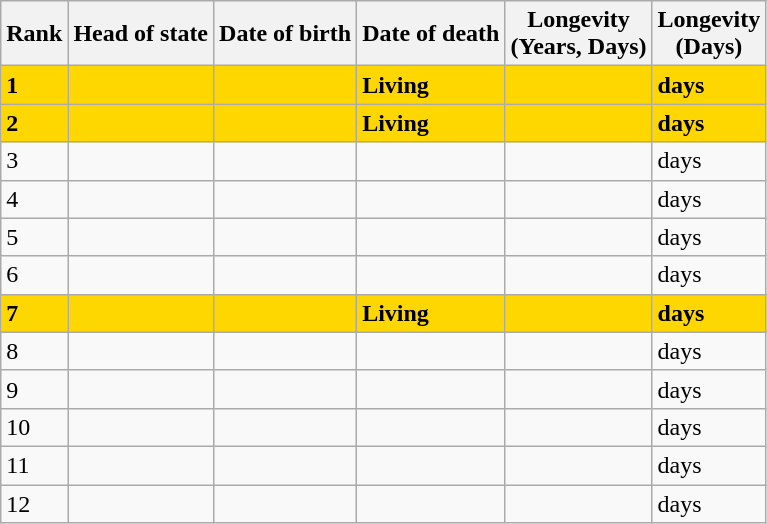<table class="wikitable sortable">
<tr>
<th>Rank<br></th>
<th>Head of state<br></th>
<th>Date of birth<br></th>
<th>Date of death<br></th>
<th>Longevity<br>(Years, Days)</th>
<th>Longevity<br>(Days)</th>
</tr>
<tr>
<td style="background-color:gold;"><strong>1</strong></td>
<td style="background-color:gold;"><strong></strong></td>
<td style="background-color:gold;"><strong></strong></td>
<td style="background-color:gold;"><strong>Living</strong></td>
<td style="background-color:gold;"><strong></strong></td>
<td style="background-color:gold;"><strong> days</strong></td>
</tr>
<tr>
<td style="background-color:gold;"><strong>2</strong></td>
<td style="background-color:gold;"><strong></strong></td>
<td style="background-color:gold;"><strong></strong></td>
<td style="background-color:gold;"><strong>Living</strong></td>
<td style="background-color:gold;"><strong></strong></td>
<td style="background-color:gold;"><strong> days</strong></td>
</tr>
<tr>
<td>3</td>
<td></td>
<td></td>
<td></td>
<td></td>
<td> days</td>
</tr>
<tr>
<td>4</td>
<td></td>
<td></td>
<td></td>
<td></td>
<td> days</td>
</tr>
<tr>
<td>5</td>
<td></td>
<td></td>
<td></td>
<td></td>
<td> days</td>
</tr>
<tr>
<td>6</td>
<td></td>
<td></td>
<td></td>
<td></td>
<td> days</td>
</tr>
<tr>
<td style="background-color:gold;"><strong>7</strong></td>
<td style="background-color:gold;"><strong></strong></td>
<td style="background-color:gold;"><strong></strong></td>
<td style="background-color:gold;"><strong>Living</strong></td>
<td style="background-color:gold;"><strong></strong></td>
<td style="background-color:gold;"><strong> days</strong></td>
</tr>
<tr>
<td>8</td>
<td></td>
<td></td>
<td></td>
<td></td>
<td> days</td>
</tr>
<tr>
<td>9</td>
<td></td>
<td></td>
<td></td>
<td></td>
<td> days</td>
</tr>
<tr>
<td>10</td>
<td></td>
<td></td>
<td></td>
<td></td>
<td> days</td>
</tr>
<tr>
<td>11</td>
<td></td>
<td></td>
<td></td>
<td></td>
<td> days</td>
</tr>
<tr>
<td>12</td>
<td></td>
<td></td>
<td></td>
<td></td>
<td> days</td>
</tr>
</table>
